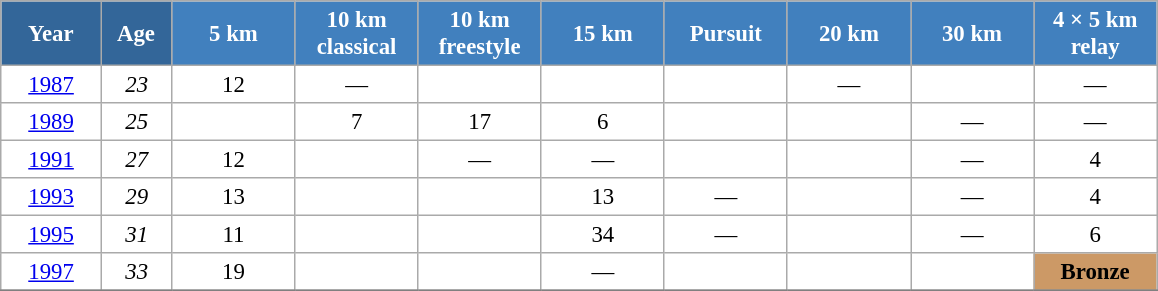<table class="wikitable" style="font-size:95%; text-align:center; border:grey solid 1px; border-collapse:collapse; background:#ffffff;">
<tr>
<th style="background-color:#369; color:white; width:60px;"> Year </th>
<th style="background-color:#369; color:white; width:40px;"> Age </th>
<th style="background-color:#4180be; color:white; width:75px;"> 5 km </th>
<th style="background-color:#4180be; color:white; width:75px;"> 10 km <br> classical </th>
<th style="background-color:#4180be; color:white; width:75px;"> 10 km <br> freestyle </th>
<th style="background-color:#4180be; color:white; width:75px;"> 15 km </th>
<th style="background-color:#4180be; color:white; width:75px;"> Pursuit </th>
<th style="background-color:#4180be; color:white; width:75px;"> 20 km </th>
<th style="background-color:#4180be; color:white; width:75px;"> 30 km </th>
<th style="background-color:#4180be; color:white; width:75px;"> 4 × 5 km <br> relay </th>
</tr>
<tr>
<td><a href='#'>1987</a></td>
<td><em>23</em></td>
<td>12</td>
<td>—</td>
<td></td>
<td></td>
<td></td>
<td>—</td>
<td></td>
<td>—</td>
</tr>
<tr>
<td><a href='#'>1989</a></td>
<td><em>25</em></td>
<td></td>
<td>7</td>
<td>17</td>
<td>6</td>
<td></td>
<td></td>
<td>—</td>
<td>—</td>
</tr>
<tr>
<td><a href='#'>1991</a></td>
<td><em>27</em></td>
<td>12</td>
<td></td>
<td>—</td>
<td>—</td>
<td></td>
<td></td>
<td>—</td>
<td>4</td>
</tr>
<tr>
<td><a href='#'>1993</a></td>
<td><em>29</em></td>
<td>13</td>
<td></td>
<td></td>
<td>13</td>
<td>—</td>
<td></td>
<td>—</td>
<td>4</td>
</tr>
<tr>
<td><a href='#'>1995</a></td>
<td><em>31</em></td>
<td>11</td>
<td></td>
<td></td>
<td>34</td>
<td>—</td>
<td></td>
<td>—</td>
<td>6</td>
</tr>
<tr>
<td><a href='#'>1997</a></td>
<td><em>33</em></td>
<td>19</td>
<td></td>
<td></td>
<td>—</td>
<td></td>
<td></td>
<td></td>
<td bgcolor="cc9966"><strong>Bronze</strong></td>
</tr>
<tr>
</tr>
</table>
